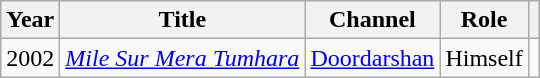<table class= "wikitable" style="text-align:center;">
<tr>
<th>Year</th>
<th>Title</th>
<th>Channel</th>
<th>Role</th>
<th></th>
</tr>
<tr>
<td>2002</td>
<td><em><a href='#'>Mile Sur Mera Tumhara</a></em></td>
<td><a href='#'>Doordarshan</a></td>
<td>Himself</td>
<td></td>
</tr>
</table>
